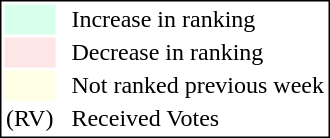<table style="border:1px solid black;">
<tr>
<td style="background:#D8FFEB; width:20px;"></td>
<td> </td>
<td>Increase in ranking</td>
</tr>
<tr>
<td style="background:#FFE6E6; width:20px;"></td>
<td> </td>
<td>Decrease in ranking</td>
</tr>
<tr>
<td style="background:#FFFFE6; width:20px;"></td>
<td> </td>
<td>Not ranked previous week</td>
</tr>
<tr>
<td>(RV)</td>
<td> </td>
<td>Received Votes</td>
</tr>
</table>
